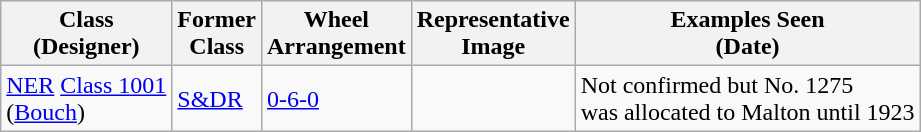<table class="wikitable">
<tr>
<th>Class<br>(Designer)</th>
<th>Former<br>Class</th>
<th>Wheel<br>Arrangement</th>
<th>Representative<br>Image</th>
<th>Examples Seen<br>(Date)</th>
</tr>
<tr>
<td><a href='#'>NER</a> <a href='#'>Class 1001</a><br>(<a href='#'>Bouch</a>)</td>
<td><a href='#'>S&DR</a></td>
<td><a href='#'>0-6-0</a></td>
<td></td>
<td>Not confirmed but No. 1275<br>was allocated to Malton until 1923</td>
</tr>
</table>
